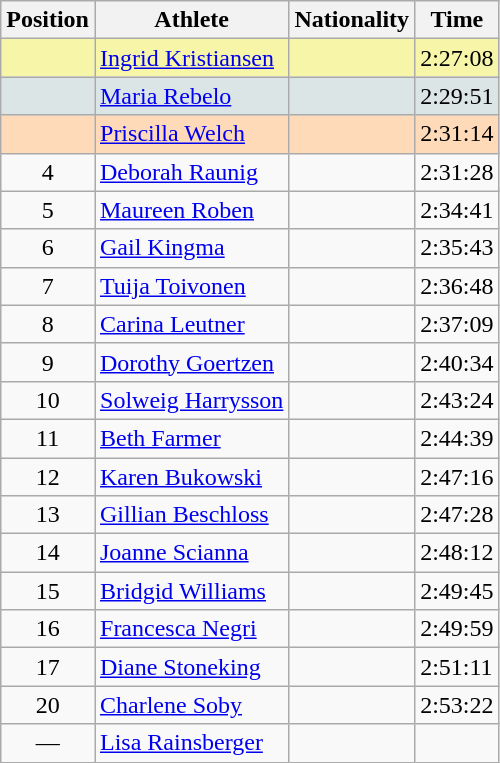<table class="wikitable sortable">
<tr>
<th>Position</th>
<th>Athlete</th>
<th>Nationality</th>
<th>Time</th>
</tr>
<tr bgcolor=#F7F6A8>
<td align=center></td>
<td><a href='#'>Ingrid Kristiansen</a></td>
<td></td>
<td>2:27:08</td>
</tr>
<tr bgcolor=#DCE5E5>
<td align=center></td>
<td><a href='#'>Maria Rebelo</a></td>
<td></td>
<td>2:29:51</td>
</tr>
<tr bgcolor=#FFDAB9>
<td align=center></td>
<td><a href='#'>Priscilla Welch</a></td>
<td></td>
<td>2:31:14</td>
</tr>
<tr>
<td align=center>4</td>
<td><a href='#'>Deborah Raunig</a></td>
<td></td>
<td>2:31:28</td>
</tr>
<tr>
<td align=center>5</td>
<td><a href='#'>Maureen Roben</a></td>
<td></td>
<td>2:34:41</td>
</tr>
<tr>
<td align=center>6</td>
<td><a href='#'>Gail Kingma</a></td>
<td></td>
<td>2:35:43</td>
</tr>
<tr>
<td align=center>7</td>
<td><a href='#'>Tuija Toivonen</a></td>
<td></td>
<td>2:36:48</td>
</tr>
<tr>
<td align=center>8</td>
<td><a href='#'>Carina Leutner</a></td>
<td></td>
<td>2:37:09</td>
</tr>
<tr>
<td align=center>9</td>
<td><a href='#'>Dorothy Goertzen</a></td>
<td></td>
<td>2:40:34</td>
</tr>
<tr>
<td align=center>10</td>
<td><a href='#'>Solweig Harrysson</a></td>
<td></td>
<td>2:43:24</td>
</tr>
<tr>
<td align=center>11</td>
<td><a href='#'>Beth Farmer</a></td>
<td></td>
<td>2:44:39</td>
</tr>
<tr>
<td align=center>12</td>
<td><a href='#'>Karen Bukowski</a></td>
<td></td>
<td>2:47:16</td>
</tr>
<tr>
<td align=center>13</td>
<td><a href='#'>Gillian Beschloss</a></td>
<td></td>
<td>2:47:28</td>
</tr>
<tr>
<td align=center>14</td>
<td><a href='#'>Joanne Scianna</a></td>
<td></td>
<td>2:48:12</td>
</tr>
<tr>
<td align=center>15</td>
<td><a href='#'>Bridgid Williams</a></td>
<td></td>
<td>2:49:45</td>
</tr>
<tr>
<td align=center>16</td>
<td><a href='#'>Francesca Negri</a></td>
<td></td>
<td>2:49:59</td>
</tr>
<tr>
<td align=center>17</td>
<td><a href='#'>Diane Stoneking</a></td>
<td></td>
<td>2:51:11</td>
</tr>
<tr>
<td align=center>20</td>
<td><a href='#'>Charlene Soby</a></td>
<td></td>
<td>2:53:22</td>
</tr>
<tr>
<td align=center>—</td>
<td><a href='#'>Lisa Rainsberger</a></td>
<td></td>
<td></td>
</tr>
</table>
